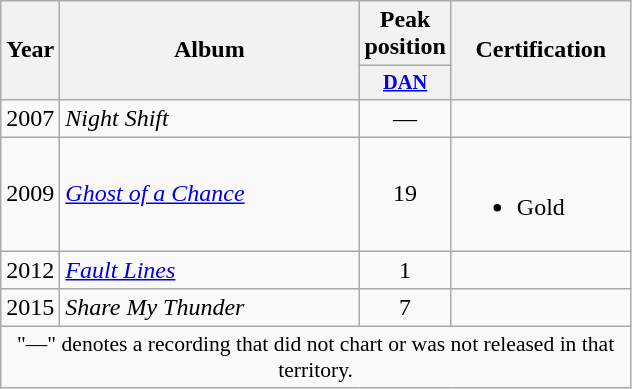<table class="wikitable plainrowheaders" style="text-align:left;" border="1">
<tr>
<th scope="col" rowspan=2 width=10em>Year</th>
<th scope="col" rowspan=2 style="width:12em;">Album</th>
<th scope="col" colspan=1>Peak<br>position</th>
<th scope="col" rowspan=2 style="width:7em;">Certification</th>
</tr>
<tr>
<th scope="col" style="width:3em;font-size:85%;"><a href='#'>DAN</a><br></th>
</tr>
<tr>
<td>2007</td>
<td><em>Night Shift</em></td>
<td style="text-align:center;">—</td>
<td></td>
</tr>
<tr>
<td>2009</td>
<td><em><a href='#'>Ghost of a Chance</a></em></td>
<td style="text-align:center;">19</td>
<td><br><ul><li>Gold</li></ul></td>
</tr>
<tr>
<td>2012</td>
<td><em><a href='#'>Fault Lines</a></em></td>
<td style="text-align:center;">1</td>
<td></td>
</tr>
<tr>
<td>2015</td>
<td><em>Share My Thunder</em></td>
<td style="text-align:center;">7</td>
<td></td>
</tr>
<tr>
<td colspan=4 style="font-size:90%;text-align:center;">"—" denotes a recording that did not chart or was not released in that territory.</td>
</tr>
</table>
